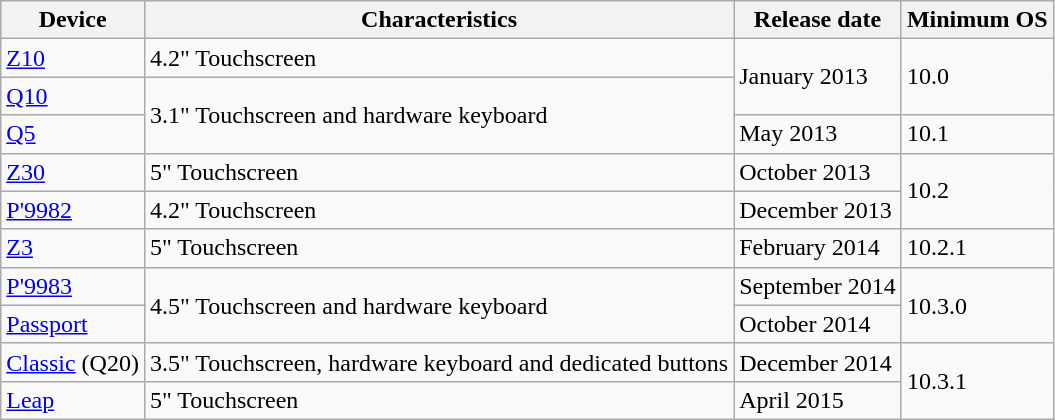<table class="wikitable">
<tr>
<th>Device</th>
<th>Characteristics</th>
<th>Release date</th>
<th>Minimum OS</th>
</tr>
<tr>
<td><a href='#'>Z10</a></td>
<td>4.2" Touchscreen</td>
<td rowspan=2>January 2013</td>
<td rowspan=2>10.0</td>
</tr>
<tr>
<td><a href='#'>Q10</a></td>
<td rowspan=2>3.1" Touchscreen and hardware keyboard</td>
</tr>
<tr>
<td><a href='#'>Q5</a></td>
<td>May 2013</td>
<td>10.1</td>
</tr>
<tr>
<td><a href='#'>Z30</a></td>
<td>5" Touchscreen</td>
<td>October 2013</td>
<td rowspan=2>10.2</td>
</tr>
<tr>
<td><a href='#'>P'9982</a></td>
<td>4.2" Touchscreen</td>
<td>December 2013</td>
</tr>
<tr>
<td><a href='#'>Z3</a></td>
<td>5" Touchscreen</td>
<td>February 2014</td>
<td>10.2.1</td>
</tr>
<tr>
<td><a href='#'>P'9983</a></td>
<td rowspan=2>4.5" Touchscreen and hardware keyboard</td>
<td>September 2014</td>
<td rowspan=2>10.3.0</td>
</tr>
<tr>
<td><a href='#'>Passport</a></td>
<td>October 2014</td>
</tr>
<tr>
<td><a href='#'>Classic</a> (Q20)</td>
<td>3.5" Touchscreen, hardware keyboard and dedicated buttons</td>
<td>December 2014</td>
<td rowspan=2>10.3.1</td>
</tr>
<tr>
<td><a href='#'>Leap</a></td>
<td>5" Touchscreen</td>
<td>April 2015</td>
</tr>
</table>
